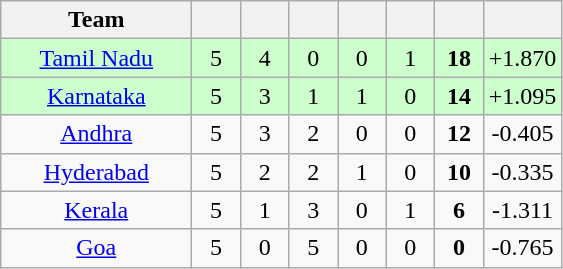<table class="wikitable" style="text-align:center">
<tr>
<th style="width:120px">Team</th>
<th style="width:25px"></th>
<th style="width:25px"></th>
<th style="width:25px"></th>
<th style="width:25px"></th>
<th style="width:25px"></th>
<th style="width:25px"></th>
<th style="width:40px;"></th>
</tr>
<tr style="background:#cfc;">
<td><a href='#'>Tamil Nadu</a></td>
<td>5</td>
<td>4</td>
<td>0</td>
<td>0</td>
<td>1</td>
<td><strong>18</strong></td>
<td>+1.870</td>
</tr>
<tr style="background:#cfc;">
<td><a href='#'>Karnataka</a></td>
<td>5</td>
<td>3</td>
<td>1</td>
<td>1</td>
<td>0</td>
<td><strong>14</strong></td>
<td>+1.095</td>
</tr>
<tr>
<td><a href='#'>Andhra</a></td>
<td>5</td>
<td>3</td>
<td>2</td>
<td>0</td>
<td>0</td>
<td><strong>12</strong></td>
<td>-0.405</td>
</tr>
<tr>
<td><a href='#'>Hyderabad</a></td>
<td>5</td>
<td>2</td>
<td>2</td>
<td>1</td>
<td>0</td>
<td><strong>10</strong></td>
<td>-0.335</td>
</tr>
<tr>
<td><a href='#'>Kerala</a></td>
<td>5</td>
<td>1</td>
<td>3</td>
<td>0</td>
<td>1</td>
<td><strong>6</strong></td>
<td>-1.311</td>
</tr>
<tr>
<td><a href='#'>Goa</a></td>
<td>5</td>
<td>0</td>
<td>5</td>
<td>0</td>
<td>0</td>
<td><strong>0</strong></td>
<td>-0.765</td>
</tr>
</table>
